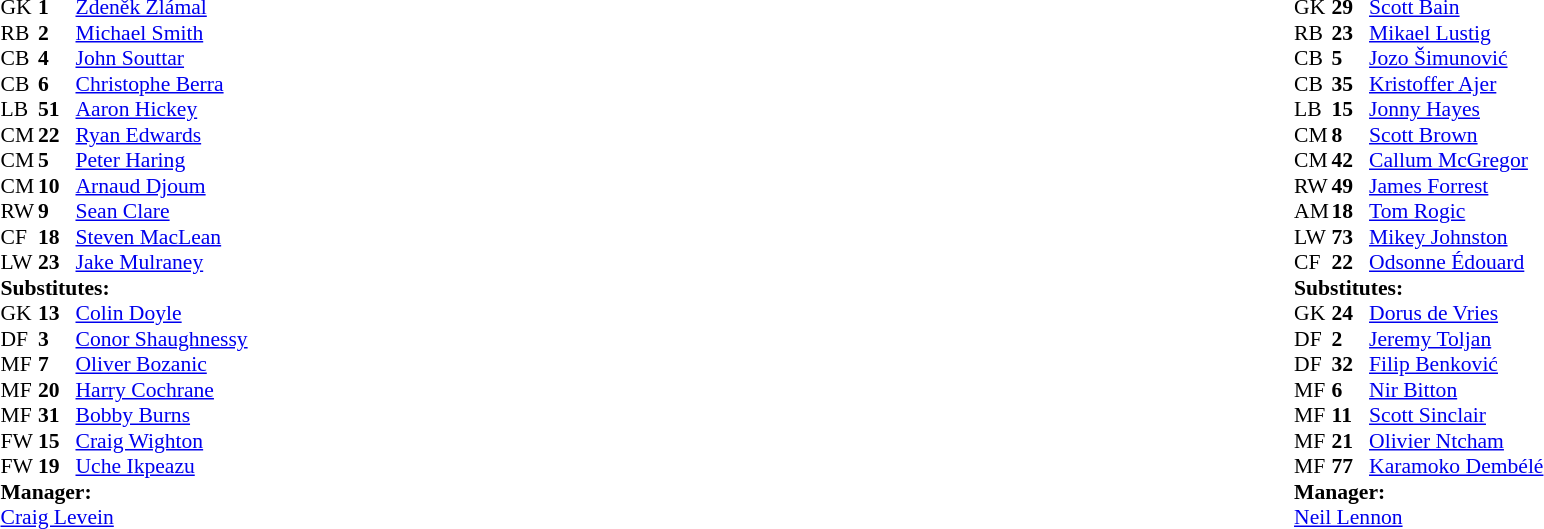<table style="width:100%;">
<tr>
<td style="vertical-align:top; width:50%;"><br><table style="font-size: 90%" cellspacing="0" cellpadding="0">
<tr>
<th width="25"></th>
<th width="25"></th>
</tr>
<tr>
<td>GK</td>
<td><strong>1</strong></td>
<td> <a href='#'>Zdeněk Zlámal</a></td>
<td></td>
</tr>
<tr>
<td>RB</td>
<td><strong>2</strong></td>
<td> <a href='#'>Michael Smith</a></td>
</tr>
<tr>
<td>CB</td>
<td><strong>4</strong></td>
<td> <a href='#'>John Souttar</a></td>
</tr>
<tr>
<td>CB</td>
<td><strong>6</strong></td>
<td> <a href='#'>Christophe Berra</a></td>
</tr>
<tr>
<td>LB</td>
<td><strong>51</strong></td>
<td> <a href='#'>Aaron Hickey</a></td>
</tr>
<tr>
<td>CM</td>
<td><strong>22</strong></td>
<td> <a href='#'>Ryan Edwards</a></td>
</tr>
<tr>
<td>CM</td>
<td><strong>5</strong></td>
<td> <a href='#'>Peter Haring</a></td>
<td></td>
<td></td>
</tr>
<tr>
<td>CM</td>
<td><strong>10</strong></td>
<td> <a href='#'>Arnaud Djoum</a></td>
<td></td>
</tr>
<tr>
<td>RW</td>
<td><strong>9</strong></td>
<td> <a href='#'>Sean Clare</a></td>
<td></td>
<td></td>
</tr>
<tr>
<td>CF</td>
<td><strong>18</strong></td>
<td> <a href='#'>Steven MacLean</a></td>
<td></td>
<td></td>
</tr>
<tr>
<td>LW</td>
<td><strong>23</strong></td>
<td> <a href='#'>Jake Mulraney</a></td>
</tr>
<tr>
<td colspan=4><strong>Substitutes:</strong></td>
</tr>
<tr>
<td>GK</td>
<td><strong>13</strong></td>
<td> <a href='#'>Colin Doyle</a></td>
</tr>
<tr>
<td>DF</td>
<td><strong>3</strong></td>
<td> <a href='#'>Conor Shaughnessy</a></td>
</tr>
<tr>
<td>MF</td>
<td><strong>7</strong></td>
<td> <a href='#'>Oliver Bozanic</a></td>
<td></td>
<td></td>
</tr>
<tr>
<td>MF</td>
<td><strong>20</strong></td>
<td> <a href='#'>Harry Cochrane</a></td>
</tr>
<tr>
<td>MF</td>
<td><strong>31</strong></td>
<td> <a href='#'>Bobby Burns</a></td>
</tr>
<tr>
<td>FW</td>
<td><strong>15</strong></td>
<td> <a href='#'>Craig Wighton</a></td>
<td></td>
<td></td>
</tr>
<tr>
<td>FW</td>
<td><strong>19</strong></td>
<td> <a href='#'>Uche Ikpeazu</a></td>
<td></td>
<td></td>
</tr>
<tr>
<td colspan=4><strong>Manager:</strong></td>
</tr>
<tr>
<td colspan="4"> <a href='#'>Craig Levein</a></td>
</tr>
</table>
</td>
<td valign="top"></td>
<td style="vertical-align:top; width:50%;"><br><table cellspacing="0" cellpadding="0" style="font-size:90%; margin:auto;">
<tr>
<th width="25"></th>
<th width="25"></th>
</tr>
<tr>
<td>GK</td>
<td><strong>29</strong></td>
<td> <a href='#'>Scott Bain</a></td>
<td></td>
</tr>
<tr>
<td>RB</td>
<td><strong>23</strong></td>
<td> <a href='#'>Mikael Lustig</a></td>
</tr>
<tr>
<td>CB</td>
<td><strong>5</strong></td>
<td> <a href='#'>Jozo Šimunović</a></td>
</tr>
<tr>
<td>CB</td>
<td><strong>35</strong></td>
<td> <a href='#'>Kristoffer Ajer</a></td>
</tr>
<tr>
<td>LB</td>
<td><strong>15</strong></td>
<td> <a href='#'>Jonny Hayes</a></td>
<td></td>
<td></td>
</tr>
<tr>
<td>CM</td>
<td><strong>8</strong></td>
<td> <a href='#'>Scott Brown</a></td>
<td></td>
</tr>
<tr>
<td>CM</td>
<td><strong>42</strong></td>
<td> <a href='#'>Callum McGregor</a></td>
</tr>
<tr>
<td>RW</td>
<td><strong>49</strong></td>
<td> <a href='#'>James Forrest</a></td>
</tr>
<tr>
<td>AM</td>
<td><strong>18</strong></td>
<td> <a href='#'>Tom Rogic</a></td>
<td></td>
<td></td>
</tr>
<tr>
<td>LW</td>
<td><strong>73</strong></td>
<td> <a href='#'>Mikey Johnston</a></td>
<td></td>
<td></td>
</tr>
<tr>
<td>CF</td>
<td><strong>22</strong></td>
<td> <a href='#'>Odsonne Édouard</a></td>
</tr>
<tr>
<td colspan=4><strong>Substitutes:</strong></td>
</tr>
<tr>
<td>GK</td>
<td><strong>24</strong></td>
<td> <a href='#'>Dorus de Vries</a></td>
</tr>
<tr>
<td>DF</td>
<td><strong>2</strong></td>
<td> <a href='#'>Jeremy Toljan</a></td>
</tr>
<tr>
<td>DF</td>
<td><strong>32</strong></td>
<td> <a href='#'>Filip Benković</a></td>
</tr>
<tr>
<td>MF</td>
<td><strong>6</strong></td>
<td> <a href='#'>Nir Bitton</a></td>
<td></td>
<td></td>
</tr>
<tr>
<td>MF</td>
<td><strong>11</strong></td>
<td> <a href='#'>Scott Sinclair</a></td>
<td></td>
<td></td>
</tr>
<tr>
<td>MF</td>
<td><strong>21</strong></td>
<td> <a href='#'>Olivier Ntcham</a></td>
<td></td>
<td></td>
</tr>
<tr>
<td>MF</td>
<td><strong>77</strong></td>
<td> <a href='#'>Karamoko Dembélé</a></td>
</tr>
<tr>
<td colspan=4><strong>Manager:</strong></td>
</tr>
<tr>
<td colspan="4"> <a href='#'>Neil Lennon</a></td>
</tr>
</table>
</td>
</tr>
</table>
